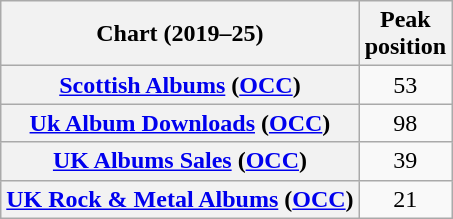<table class="wikitable sortable plainrowheaders" style="text-align:center">
<tr>
<th scope="col">Chart (2019–25)</th>
<th scope="col">Peak<br>position</th>
</tr>
<tr>
<th scope="row"><a href='#'>Scottish Albums</a> (<a href='#'>OCC</a>)</th>
<td>53</td>
</tr>
<tr>
<th scope="row"><a href='#'>Uk Album Downloads</a> (<a href='#'>OCC</a>)</th>
<td>98</td>
</tr>
<tr>
<th scope="row"><a href='#'>UK Albums Sales</a> (<a href='#'>OCC</a>)</th>
<td>39</td>
</tr>
<tr>
<th scope="row"><a href='#'>UK Rock & Metal Albums</a> (<a href='#'>OCC</a>)</th>
<td>21</td>
</tr>
</table>
